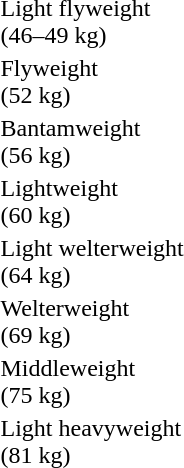<table>
<tr>
<td rowspan=2>Light flyweight<br>(46–49 kg)</td>
<td rowspan=2></td>
<td rowspan=2></td>
<td></td>
</tr>
<tr>
<td></td>
</tr>
<tr>
<td rowspan=2>Flyweight<br>(52 kg)</td>
<td rowspan=2></td>
<td rowspan=2></td>
<td></td>
</tr>
<tr>
<td></td>
</tr>
<tr>
<td rowspan=2>Bantamweight<br>(56 kg)</td>
<td rowspan=2></td>
<td rowspan=2></td>
<td></td>
</tr>
<tr>
<td></td>
</tr>
<tr>
<td rowspan=2>Lightweight<br>(60 kg)</td>
<td rowspan=2></td>
<td rowspan=2></td>
<td></td>
</tr>
<tr>
<td></td>
</tr>
<tr>
<td rowspan=2>Light welterweight<br>(64 kg)</td>
<td rowspan=2></td>
<td rowspan=2></td>
<td></td>
</tr>
<tr>
<td></td>
</tr>
<tr>
<td>Welterweight<br>(69 kg)</td>
<td></td>
<td></td>
<td></td>
</tr>
<tr>
<td rowspan=2>Middleweight<br>(75 kg)</td>
<td rowspan=2></td>
<td rowspan=2></td>
<td></td>
</tr>
<tr>
<td></td>
</tr>
<tr>
<td rowspan=2>Light heavyweight<br>(81 kg)</td>
<td rowspan=2></td>
<td rowspan=2></td>
<td></td>
</tr>
<tr>
<td></td>
</tr>
</table>
